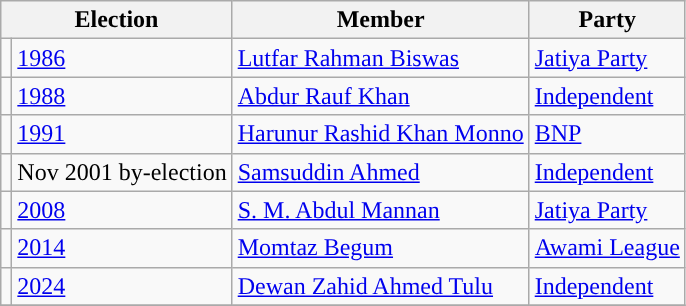<table class="wikitable">
<tr>
<th colspan="2">Election</th>
<th>Member</th>
<th>Party</th>
</tr>
<tr>
<td style="background-color:"></td>
<td><a href='#'>1986</a></td>
<td><a href='#'>Lutfar Rahman Biswas</a></td>
<td><a href='#'>Jatiya Party</a></td>
</tr>
<tr>
<td style="background-color:"></td>
<td><a href='#'>1988</a></td>
<td><a href='#'>Abdur Rauf Khan</a></td>
<td><a href='#'>Independent</a></td>
</tr>
<tr>
<td style="background-color:"></td>
<td><a href='#'>1991</a></td>
<td><a href='#'>Harunur Rashid Khan Monno</a></td>
<td><a href='#'>BNP</a></td>
</tr>
<tr>
<td style="background-color:"></td>
<td>Nov 2001 by-election</td>
<td><a href='#'>Samsuddin Ahmed</a></td>
<td><a href='#'>Independent</a></td>
</tr>
<tr>
<td style="background-color:"></td>
<td><a href='#'>2008</a></td>
<td><a href='#'>S. M. Abdul Mannan</a></td>
<td><a href='#'>Jatiya Party</a></td>
</tr>
<tr>
<td style="background-color:"></td>
<td><a href='#'>2014</a></td>
<td><a href='#'>Momtaz Begum</a></td>
<td><a href='#'>Awami League</a></td>
</tr>
<tr>
<td style="background-color:"></td>
<td><a href='#'>2024</a></td>
<td><a href='#'>Dewan Zahid Ahmed Tulu</a></td>
<td><a href='#'>Independent</a></td>
</tr>
<tr>
</tr>
</table>
